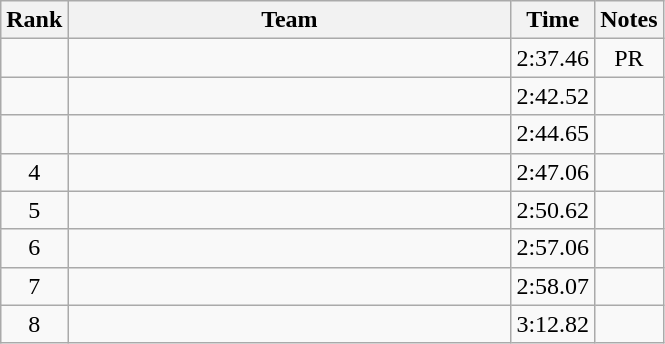<table class="wikitable" style="text-align:center">
<tr>
<th>Rank</th>
<th Style="width:18em">Team</th>
<th>Time</th>
<th>Notes</th>
</tr>
<tr>
<td></td>
<td style="text-align:left"></td>
<td>2:37.46</td>
<td>PR</td>
</tr>
<tr>
<td></td>
<td style="text-align:left"></td>
<td>2:42.52</td>
<td></td>
</tr>
<tr>
<td></td>
<td style="text-align:left"></td>
<td>2:44.65</td>
<td></td>
</tr>
<tr>
<td>4</td>
<td style="text-align:left"></td>
<td>2:47.06</td>
<td></td>
</tr>
<tr>
<td>5</td>
<td style="text-align:left"></td>
<td>2:50.62</td>
<td></td>
</tr>
<tr>
<td>6</td>
<td style="text-align:left"></td>
<td>2:57.06</td>
<td></td>
</tr>
<tr>
<td>7</td>
<td style="text-align:left"></td>
<td>2:58.07</td>
<td></td>
</tr>
<tr>
<td>8</td>
<td style="text-align:left"></td>
<td>3:12.82</td>
<td></td>
</tr>
</table>
